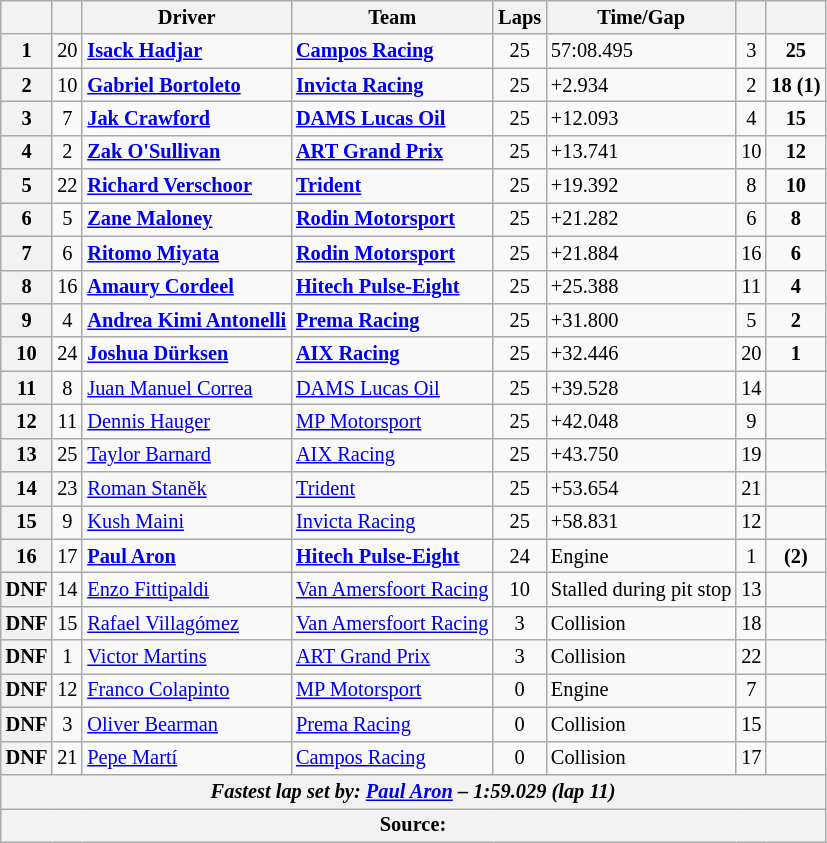<table class="wikitable" style="font-size:85%">
<tr>
<th></th>
<th></th>
<th>Driver</th>
<th>Team</th>
<th>Laps</th>
<th>Time/Gap</th>
<th></th>
<th></th>
</tr>
<tr>
<th>1</th>
<td align="center">20</td>
<td> <strong><a href='#'>Isack Hadjar</a></strong></td>
<td><strong><a href='#'>Campos Racing</a></strong></td>
<td align="center">25</td>
<td>57:08.495</td>
<td align="center">3</td>
<td align="center"><strong>25</strong></td>
</tr>
<tr>
<th>2</th>
<td align="center">10</td>
<td> <strong><a href='#'>Gabriel Bortoleto</a></strong></td>
<td><strong><a href='#'>Invicta Racing</a></strong></td>
<td align="center">25</td>
<td>+2.934</td>
<td align="center">2</td>
<td align="center"><strong>18 (1)</strong></td>
</tr>
<tr>
<th>3</th>
<td align="center">7</td>
<td> <strong><a href='#'>Jak Crawford</a></strong></td>
<td><strong><a href='#'>DAMS Lucas Oil</a></strong></td>
<td align="center">25</td>
<td>+12.093</td>
<td align="center">4</td>
<td align="center"><strong>15</strong></td>
</tr>
<tr>
<th>4</th>
<td align="center">2</td>
<td><strong> <a href='#'>Zak O'Sullivan</a></strong></td>
<td><strong><a href='#'>ART Grand Prix</a></strong></td>
<td align="center">25</td>
<td>+13.741</td>
<td align="center">10</td>
<td align="center"><strong>12</strong></td>
</tr>
<tr>
<th>5</th>
<td align="center">22</td>
<td><strong> <a href='#'>Richard Verschoor</a></strong></td>
<td><strong><a href='#'>Trident</a></strong></td>
<td align="center">25</td>
<td>+19.392</td>
<td align="center">8</td>
<td align="center"><strong>10</strong></td>
</tr>
<tr>
<th>6</th>
<td align="center">5</td>
<td><strong> <a href='#'>Zane Maloney</a></strong></td>
<td><strong><a href='#'>Rodin Motorsport</a></strong></td>
<td align="center">25</td>
<td>+21.282</td>
<td align="center">6</td>
<td align="center"><strong>8</strong></td>
</tr>
<tr>
<th>7</th>
<td align="center">6</td>
<td><strong> <a href='#'>Ritomo Miyata</a></strong></td>
<td><strong><a href='#'>Rodin Motorsport</a></strong></td>
<td align="center">25</td>
<td>+21.884</td>
<td align="center">16</td>
<td align="center"><strong>6</strong></td>
</tr>
<tr>
<th>8</th>
<td align="center">16</td>
<td><strong> <a href='#'>Amaury Cordeel</a></strong></td>
<td><strong><a href='#'>Hitech Pulse-Eight</a></strong></td>
<td align="center">25</td>
<td>+25.388</td>
<td align="center">11</td>
<td align="center"><strong>4</strong></td>
</tr>
<tr>
<th>9</th>
<td align="center">4</td>
<td><strong> <a href='#'>Andrea Kimi Antonelli</a></strong></td>
<td><strong><a href='#'>Prema Racing</a></strong></td>
<td align="center">25</td>
<td>+31.800</td>
<td align="center">5</td>
<td align="center"><strong>2</strong></td>
</tr>
<tr>
<th>10</th>
<td align="center">24</td>
<td> <strong><a href='#'>Joshua Dürksen</a></strong></td>
<td><strong><a href='#'>AIX Racing</a></strong></td>
<td align="center">25</td>
<td>+32.446</td>
<td align="center">20</td>
<td align="center"><strong>1</strong></td>
</tr>
<tr>
<th>11</th>
<td align="center">8</td>
<td> <a href='#'>Juan Manuel Correa</a></td>
<td><a href='#'>DAMS Lucas Oil</a></td>
<td align="center">25</td>
<td>+39.528</td>
<td align="center">14</td>
<td align="center"></td>
</tr>
<tr>
<th>12</th>
<td align="center">11</td>
<td> <a href='#'>Dennis Hauger</a></td>
<td><a href='#'>MP Motorsport</a></td>
<td align="center">25</td>
<td>+42.048</td>
<td align="center">9</td>
<td align="center"></td>
</tr>
<tr>
<th>13</th>
<td align="center">25</td>
<td> <a href='#'>Taylor Barnard</a></td>
<td><a href='#'>AIX Racing</a></td>
<td align="center">25</td>
<td>+43.750</td>
<td align="center">19</td>
<td align="center"></td>
</tr>
<tr>
<th>14</th>
<td align="center">23</td>
<td> <a href='#'>Roman Staněk</a></td>
<td><a href='#'>Trident</a></td>
<td align="center">25</td>
<td>+53.654</td>
<td align="center">21</td>
<td align="center"></td>
</tr>
<tr>
<th>15</th>
<td align="center">9</td>
<td> <a href='#'>Kush Maini</a></td>
<td><a href='#'>Invicta Racing</a></td>
<td align="center">25</td>
<td>+58.831</td>
<td align="center">12</td>
<td align="center"></td>
</tr>
<tr>
<th>16</th>
<td align="center">17</td>
<td> <strong><a href='#'>Paul Aron</a></strong></td>
<td><strong><a href='#'>Hitech Pulse-Eight</a></strong></td>
<td align="center">24</td>
<td>Engine</td>
<td align="center">1</td>
<td align="center"><strong>(2)</strong></td>
</tr>
<tr>
<th>DNF</th>
<td align="center">14</td>
<td> <a href='#'>Enzo Fittipaldi</a></td>
<td><a href='#'>Van Amersfoort Racing</a></td>
<td align="center">10</td>
<td>Stalled during pit stop</td>
<td align="center">13</td>
<td align="center"></td>
</tr>
<tr>
<th>DNF</th>
<td align="center">15</td>
<td> <a href='#'>Rafael Villagómez</a></td>
<td><a href='#'>Van Amersfoort Racing</a></td>
<td align="center">3</td>
<td>Collision</td>
<td align="center">18</td>
<td align="center"></td>
</tr>
<tr>
<th>DNF</th>
<td align="center">1</td>
<td> <a href='#'>Victor Martins</a></td>
<td><a href='#'>ART Grand Prix</a></td>
<td align="center">3</td>
<td>Collision</td>
<td align="center">22</td>
<td align="center"></td>
</tr>
<tr>
<th>DNF</th>
<td align="center">12</td>
<td> <a href='#'>Franco Colapinto</a></td>
<td><a href='#'>MP Motorsport</a></td>
<td align="center">0</td>
<td>Engine</td>
<td align="center">7</td>
<td align="center"></td>
</tr>
<tr>
<th>DNF</th>
<td align="center">3</td>
<td> <a href='#'>Oliver Bearman</a></td>
<td><a href='#'>Prema Racing</a></td>
<td align="center">0</td>
<td>Collision</td>
<td align="center">15</td>
<td align="center"></td>
</tr>
<tr>
<th>DNF</th>
<td align="center">21</td>
<td> <a href='#'>Pepe Martí</a></td>
<td><a href='#'>Campos Racing</a></td>
<td align="center">0</td>
<td>Collision</td>
<td align="center">17</td>
<td align="center"></td>
</tr>
<tr>
<th colspan="8"><em>Fastest lap set by:  <strong><a href='#'>Paul Aron</a> –</strong> 1:59.029 (lap 11)</em></th>
</tr>
<tr>
<th colspan="8">Source:</th>
</tr>
</table>
